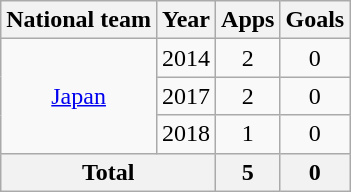<table class="wikitable" style="text-align:center">
<tr>
<th>National team</th>
<th>Year</th>
<th>Apps</th>
<th>Goals</th>
</tr>
<tr>
<td rowspan="3"><a href='#'>Japan</a></td>
<td>2014</td>
<td>2</td>
<td>0</td>
</tr>
<tr>
<td>2017</td>
<td>2</td>
<td>0</td>
</tr>
<tr>
<td>2018</td>
<td>1</td>
<td>0</td>
</tr>
<tr>
<th colspan="2">Total</th>
<th>5</th>
<th>0</th>
</tr>
</table>
